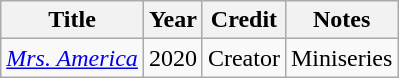<table class="wikitable sortable plainrowheaders">
<tr>
<th scope="col">Title</th>
<th scope="col">Year</th>
<th scope="col">Credit</th>
<th scope="col" class="unsortable">Notes</th>
</tr>
<tr>
<td scope="col"><em><a href='#'>Mrs. America</a></em></td>
<td align="center">2020</td>
<td>Creator</td>
<td>Miniseries</td>
</tr>
</table>
